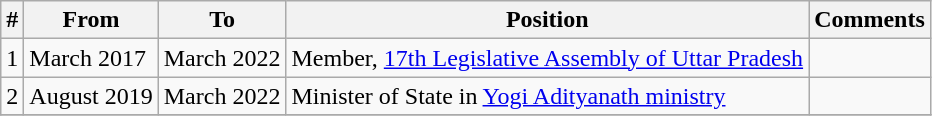<table class="wikitable sortable">
<tr>
<th>#</th>
<th>From</th>
<th>To</th>
<th>Position</th>
<th>Comments</th>
</tr>
<tr>
<td>1</td>
<td>March 2017</td>
<td>March 2022</td>
<td>Member, <a href='#'>17th Legislative Assembly of Uttar Pradesh</a></td>
<td></td>
</tr>
<tr>
<td>2</td>
<td>August 2019</td>
<td>March 2022</td>
<td>Minister of State in <a href='#'>Yogi Adityanath ministry</a></td>
<td></td>
</tr>
<tr>
</tr>
</table>
